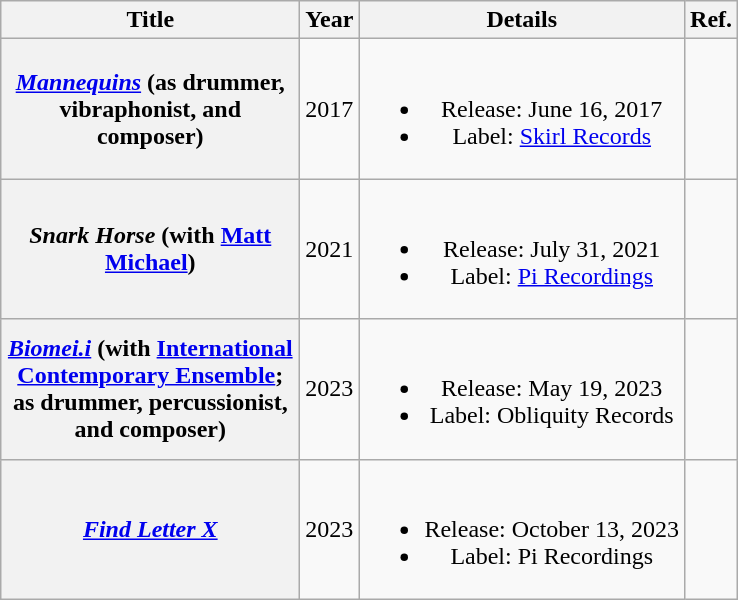<table class="wikitable plainrowheaders" style="text-align:center;">
<tr>
<th scope="col" style="width:12em;">Title</th>
<th scope="col">Year</th>
<th scope="col">Details</th>
<th scope="col">Ref.</th>
</tr>
<tr>
<th scope="row"><em><a href='#'>Mannequins</a></em> (as drummer, vibraphonist, and composer)</th>
<td>2017</td>
<td><br><ul><li>Release: June 16, 2017</li><li>Label: <a href='#'>Skirl Records</a></li></ul></td>
<td></td>
</tr>
<tr>
<th scope="row"><em>Snark Horse</em> (with <a href='#'>Matt Michael</a>)</th>
<td>2021</td>
<td><br><ul><li>Release: July 31, 2021</li><li>Label: <a href='#'>Pi Recordings</a></li></ul></td>
<td></td>
</tr>
<tr>
<th scope="row"><em><a href='#'>Biomei.i</a></em> (with <a href='#'>International Contemporary Ensemble</a>; as drummer, percussionist, and composer)</th>
<td>2023</td>
<td><br><ul><li>Release: May 19, 2023</li><li>Label: Obliquity Records</li></ul></td>
<td></td>
</tr>
<tr>
<th scope="row"><em><a href='#'>Find Letter X</a></em></th>
<td>2023</td>
<td><br><ul><li>Release: October 13, 2023</li><li>Label: Pi Recordings</li></ul></td>
<td></td>
</tr>
</table>
